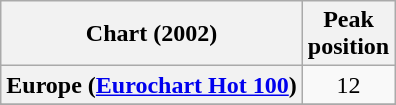<table class="wikitable sortable plainrowheaders" style="text-align:center">
<tr>
<th>Chart (2002)</th>
<th>Peak<br>position</th>
</tr>
<tr>
<th scope="row">Europe (<a href='#'>Eurochart Hot 100</a>)</th>
<td>12</td>
</tr>
<tr>
</tr>
<tr>
</tr>
<tr>
</tr>
</table>
